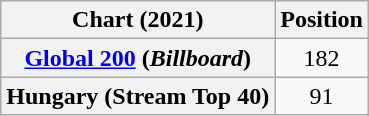<table class="wikitable sortable plainrowheaders">
<tr>
<th scope="col">Chart (2021)</th>
<th scope="col">Position</th>
</tr>
<tr>
<th scope="row"><a href='#'>Global 200</a> (<em>Billboard</em>)</th>
<td align=center>182</td>
</tr>
<tr>
<th scope="row">Hungary (Stream Top 40)</th>
<td align=center>91</td>
</tr>
</table>
